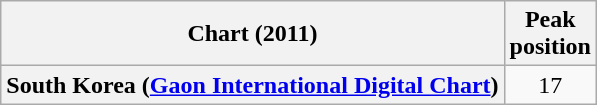<table class="wikitable plainrowheaders">
<tr>
<th>Chart (2011)</th>
<th>Peak<br>position</th>
</tr>
<tr>
<th scope="row">South Korea (<a href='#'>Gaon International Digital Chart</a>)</th>
<td style="text-align:center;">17</td>
</tr>
</table>
